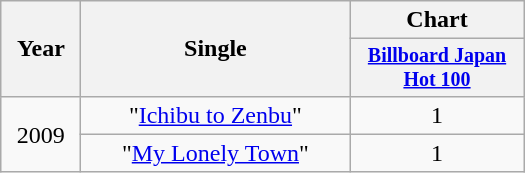<table class="wikitable"  style="width:350px; text-align:center;">
<tr>
<th rowspan="2">Year</th>
<th rowspan="2">Single</th>
<th colspan="2">Chart</th>
</tr>
<tr style="font-size:smaller;">
<th style="width:110px;"><a href='#'>Billboard Japan Hot 100</a></th>
</tr>
<tr>
<td rowspan="2">2009</td>
<td>"<a href='#'>Ichibu to Zenbu</a>"</td>
<td>1</td>
</tr>
<tr>
<td>"<a href='#'>My Lonely Town</a>"</td>
<td>1</td>
</tr>
</table>
